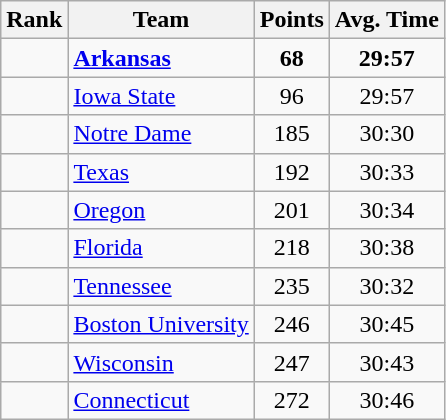<table class="wikitable sortable" style="text-align:center">
<tr>
<th>Rank</th>
<th>Team</th>
<th>Points</th>
<th>Avg. Time</th>
</tr>
<tr>
<td></td>
<td align=left><strong><a href='#'>Arkansas</a></strong></td>
<td><strong>68</strong></td>
<td><strong>29:57</strong></td>
</tr>
<tr>
<td></td>
<td align=left><a href='#'>Iowa State</a></td>
<td>96</td>
<td>29:57</td>
</tr>
<tr>
<td></td>
<td align=left><a href='#'>Notre Dame</a></td>
<td>185</td>
<td>30:30</td>
</tr>
<tr>
<td></td>
<td align=left><a href='#'>Texas</a></td>
<td>192</td>
<td>30:33</td>
</tr>
<tr>
<td></td>
<td align=left><a href='#'>Oregon</a></td>
<td>201</td>
<td>30:34</td>
</tr>
<tr>
<td></td>
<td align=left><a href='#'>Florida</a></td>
<td>218</td>
<td>30:38</td>
</tr>
<tr>
<td></td>
<td align=left><a href='#'>Tennessee</a></td>
<td>235</td>
<td>30:32</td>
</tr>
<tr>
<td></td>
<td align=left><a href='#'>Boston University</a></td>
<td>246</td>
<td>30:45</td>
</tr>
<tr>
<td></td>
<td align=left><a href='#'>Wisconsin</a></td>
<td>247</td>
<td>30:43</td>
</tr>
<tr>
<td></td>
<td align=left><a href='#'>Connecticut</a></td>
<td>272</td>
<td>30:46</td>
</tr>
</table>
